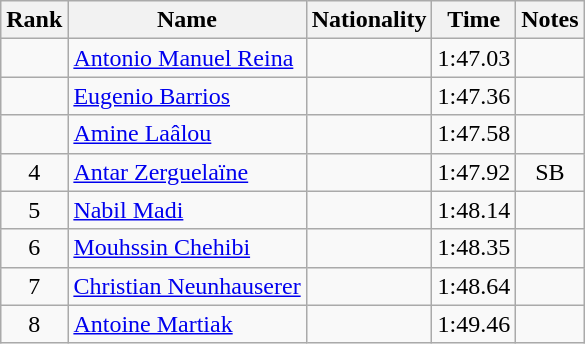<table class="wikitable sortable" style="text-align:center">
<tr>
<th>Rank</th>
<th>Name</th>
<th>Nationality</th>
<th>Time</th>
<th>Notes</th>
</tr>
<tr>
<td></td>
<td align=left><a href='#'>Antonio Manuel Reina</a></td>
<td align=left></td>
<td>1:47.03</td>
<td></td>
</tr>
<tr>
<td></td>
<td align=left><a href='#'>Eugenio Barrios</a></td>
<td align=left></td>
<td>1:47.36</td>
<td></td>
</tr>
<tr>
<td></td>
<td align=left><a href='#'>Amine Laâlou</a></td>
<td align=left></td>
<td>1:47.58</td>
<td></td>
</tr>
<tr>
<td>4</td>
<td align=left><a href='#'>Antar Zerguelaïne</a></td>
<td align=left></td>
<td>1:47.92</td>
<td>SB</td>
</tr>
<tr>
<td>5</td>
<td align=left><a href='#'>Nabil Madi</a></td>
<td align=left></td>
<td>1:48.14</td>
<td></td>
</tr>
<tr>
<td>6</td>
<td align=left><a href='#'>Mouhssin Chehibi</a></td>
<td align=left></td>
<td>1:48.35</td>
<td></td>
</tr>
<tr>
<td>7</td>
<td align=left><a href='#'>Christian Neunhauserer</a></td>
<td align=left></td>
<td>1:48.64</td>
<td></td>
</tr>
<tr>
<td>8</td>
<td align=left><a href='#'>Antoine Martiak</a></td>
<td align=left></td>
<td>1:49.46</td>
<td></td>
</tr>
</table>
